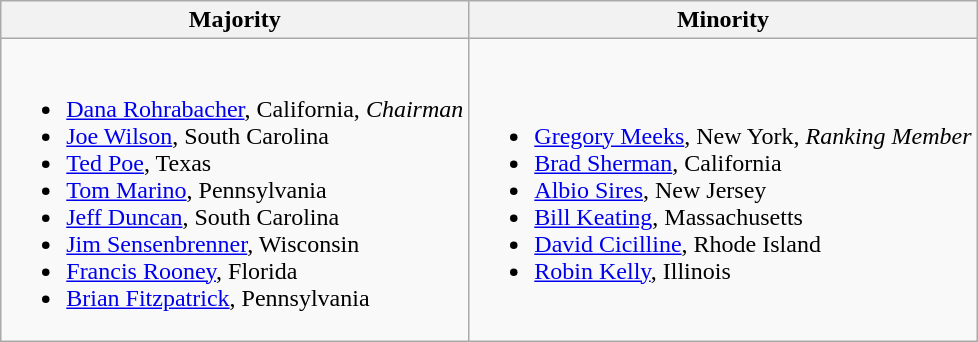<table class=wikitable>
<tr>
<th>Majority</th>
<th>Minority</th>
</tr>
<tr>
<td><br><ul><li><a href='#'>Dana Rohrabacher</a>, California, <em>Chairman</em></li><li><a href='#'>Joe Wilson</a>, South Carolina</li><li><a href='#'>Ted Poe</a>, Texas</li><li><a href='#'>Tom Marino</a>, Pennsylvania</li><li><a href='#'>Jeff Duncan</a>, South Carolina</li><li><a href='#'>Jim Sensenbrenner</a>, Wisconsin</li><li><a href='#'>Francis Rooney</a>, Florida</li><li><a href='#'>Brian Fitzpatrick</a>, Pennsylvania</li></ul></td>
<td><br><ul><li><a href='#'>Gregory Meeks</a>, New York, <em>Ranking Member</em></li><li><a href='#'>Brad Sherman</a>, California</li><li><a href='#'>Albio Sires</a>, New Jersey</li><li><a href='#'>Bill Keating</a>, Massachusetts</li><li><a href='#'>David Cicilline</a>, Rhode Island</li><li><a href='#'>Robin Kelly</a>, Illinois</li></ul></td>
</tr>
</table>
